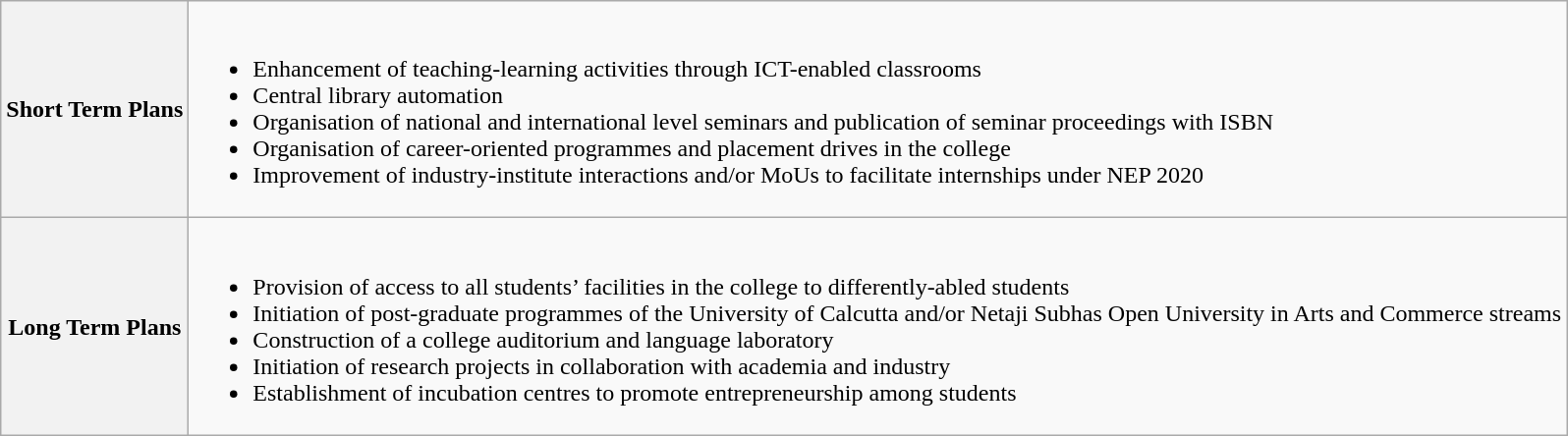<table class="wikitable">
<tr>
<th>Short Term Plans</th>
<td><br><ul><li>Enhancement of teaching-learning activities through ICT-enabled classrooms</li><li>Central library automation</li><li>Organisation of national and international level seminars and publication of seminar proceedings with ISBN</li><li>Organisation of career-oriented programmes and placement drives in the college</li><li>Improvement of industry-institute interactions and/or MoUs to facilitate internships under NEP 2020</li></ul></td>
</tr>
<tr>
<th>Long Term Plans</th>
<td><br><ul><li>Provision of access to all students’ facilities in the college to differently-abled students</li><li>Initiation of post-graduate programmes of the University of Calcutta and/or Netaji Subhas Open University in Arts and Commerce streams</li><li>Construction of a college auditorium and language laboratory</li><li>Initiation of research projects in collaboration with academia and industry</li><li>Establishment of incubation centres to promote entrepreneurship among students</li></ul></td>
</tr>
</table>
